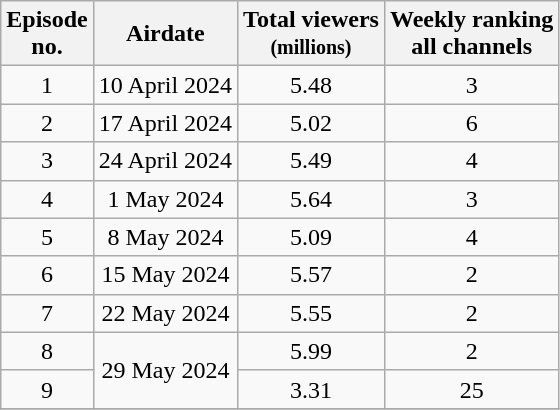<table class="wikitable" style="text-align:center;">
<tr>
<th>Episode<br>no.</th>
<th>Airdate</th>
<th>Total viewers<br><small>(millions)</small></th>
<th>Weekly ranking<br>all channels</th>
</tr>
<tr>
<td>1</td>
<td>10 April 2024</td>
<td>5.48</td>
<td>3</td>
</tr>
<tr>
<td>2</td>
<td>17 April 2024</td>
<td>5.02</td>
<td>6</td>
</tr>
<tr>
<td>3</td>
<td>24 April 2024</td>
<td>5.49</td>
<td>4</td>
</tr>
<tr>
<td>4</td>
<td>1 May 2024</td>
<td>5.64</td>
<td>3</td>
</tr>
<tr>
<td>5</td>
<td>8 May 2024</td>
<td>5.09</td>
<td>4</td>
</tr>
<tr>
<td>6</td>
<td>15 May 2024</td>
<td>5.57</td>
<td>2</td>
</tr>
<tr>
<td>7</td>
<td>22 May 2024</td>
<td>5.55</td>
<td>2</td>
</tr>
<tr>
<td>8</td>
<td rowspan="2">29 May 2024</td>
<td>5.99</td>
<td>2</td>
</tr>
<tr>
<td>9</td>
<td>3.31</td>
<td>25</td>
</tr>
<tr>
</tr>
</table>
